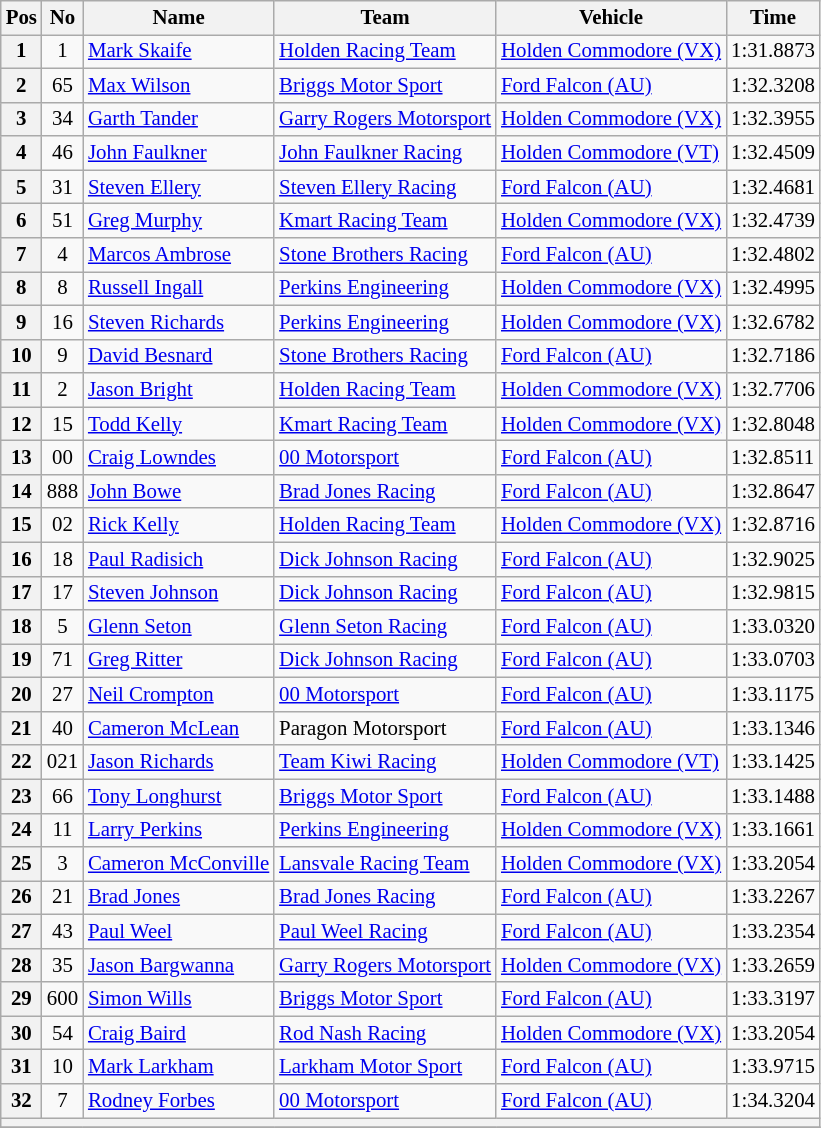<table class="wikitable" style="font-size: 87%;">
<tr>
<th>Pos</th>
<th>No</th>
<th>Name</th>
<th>Team</th>
<th>Vehicle</th>
<th>Time</th>
</tr>
<tr>
<th>1</th>
<td align=center>1</td>
<td> <a href='#'>Mark Skaife</a></td>
<td><a href='#'>Holden Racing Team</a></td>
<td><a href='#'>Holden Commodore (VX)</a></td>
<td>1:31.8873</td>
</tr>
<tr>
<th>2</th>
<td align=center>65</td>
<td> <a href='#'>Max Wilson</a></td>
<td><a href='#'>Briggs Motor Sport</a></td>
<td><a href='#'>Ford Falcon (AU)</a></td>
<td>1:32.3208</td>
</tr>
<tr>
<th>3</th>
<td align=center>34</td>
<td> <a href='#'>Garth Tander</a></td>
<td><a href='#'>Garry Rogers Motorsport</a></td>
<td><a href='#'>Holden Commodore (VX)</a></td>
<td>1:32.3955</td>
</tr>
<tr>
<th>4</th>
<td align=center>46</td>
<td> <a href='#'>John Faulkner</a></td>
<td><a href='#'>John Faulkner Racing</a></td>
<td><a href='#'>Holden Commodore (VT)</a></td>
<td>1:32.4509</td>
</tr>
<tr>
<th>5</th>
<td align=center>31</td>
<td> <a href='#'>Steven Ellery</a></td>
<td><a href='#'>Steven Ellery Racing</a></td>
<td><a href='#'>Ford Falcon (AU)</a></td>
<td>1:32.4681</td>
</tr>
<tr>
<th>6</th>
<td align=center>51</td>
<td> <a href='#'>Greg Murphy</a></td>
<td><a href='#'>Kmart Racing Team</a></td>
<td><a href='#'>Holden Commodore (VX)</a></td>
<td>1:32.4739</td>
</tr>
<tr>
<th>7</th>
<td align=center>4</td>
<td> <a href='#'>Marcos Ambrose</a></td>
<td><a href='#'>Stone Brothers Racing</a></td>
<td><a href='#'>Ford Falcon (AU)</a></td>
<td>1:32.4802</td>
</tr>
<tr>
<th>8</th>
<td align=center>8</td>
<td> <a href='#'>Russell Ingall</a></td>
<td><a href='#'>Perkins Engineering</a></td>
<td><a href='#'>Holden Commodore (VX)</a></td>
<td>1:32.4995</td>
</tr>
<tr>
<th>9</th>
<td align=center>16</td>
<td> <a href='#'>Steven Richards</a></td>
<td><a href='#'>Perkins Engineering</a></td>
<td><a href='#'>Holden Commodore (VX)</a></td>
<td>1:32.6782</td>
</tr>
<tr>
<th>10</th>
<td align=center>9</td>
<td> <a href='#'>David Besnard</a></td>
<td><a href='#'>Stone Brothers Racing</a></td>
<td><a href='#'>Ford Falcon (AU)</a></td>
<td>1:32.7186</td>
</tr>
<tr>
<th>11</th>
<td align=center>2</td>
<td> <a href='#'>Jason Bright</a></td>
<td><a href='#'>Holden Racing Team</a></td>
<td><a href='#'>Holden Commodore (VX)</a></td>
<td>1:32.7706</td>
</tr>
<tr>
<th>12</th>
<td align=center>15</td>
<td> <a href='#'>Todd Kelly</a></td>
<td><a href='#'>Kmart Racing Team</a></td>
<td><a href='#'>Holden Commodore (VX)</a></td>
<td>1:32.8048</td>
</tr>
<tr>
<th>13</th>
<td align=center>00</td>
<td> <a href='#'>Craig Lowndes</a></td>
<td><a href='#'>00 Motorsport</a></td>
<td><a href='#'>Ford Falcon (AU)</a></td>
<td>1:32.8511</td>
</tr>
<tr>
<th>14</th>
<td align=center>888</td>
<td> <a href='#'>John Bowe</a></td>
<td><a href='#'>Brad Jones Racing</a></td>
<td><a href='#'>Ford Falcon (AU)</a></td>
<td>1:32.8647</td>
</tr>
<tr>
<th>15</th>
<td align=center>02</td>
<td> <a href='#'>Rick Kelly</a></td>
<td><a href='#'>Holden Racing Team</a></td>
<td><a href='#'>Holden Commodore (VX)</a></td>
<td>1:32.8716</td>
</tr>
<tr>
<th>16</th>
<td align=center>18</td>
<td> <a href='#'>Paul Radisich</a></td>
<td><a href='#'>Dick Johnson Racing</a></td>
<td><a href='#'>Ford Falcon (AU)</a></td>
<td>1:32.9025</td>
</tr>
<tr>
<th>17</th>
<td align=center>17</td>
<td> <a href='#'>Steven Johnson</a></td>
<td><a href='#'>Dick Johnson Racing</a></td>
<td><a href='#'>Ford Falcon (AU)</a></td>
<td>1:32.9815</td>
</tr>
<tr>
<th>18</th>
<td align=center>5</td>
<td> <a href='#'>Glenn Seton</a></td>
<td><a href='#'>Glenn Seton Racing</a></td>
<td><a href='#'>Ford Falcon (AU)</a></td>
<td>1:33.0320</td>
</tr>
<tr>
<th>19</th>
<td align=center>71</td>
<td> <a href='#'>Greg Ritter</a></td>
<td><a href='#'>Dick Johnson Racing</a></td>
<td><a href='#'>Ford Falcon (AU)</a></td>
<td>1:33.0703</td>
</tr>
<tr>
<th>20</th>
<td align=center>27</td>
<td> <a href='#'>Neil Crompton</a></td>
<td><a href='#'>00 Motorsport</a></td>
<td><a href='#'>Ford Falcon (AU)</a></td>
<td>1:33.1175</td>
</tr>
<tr>
<th>21</th>
<td align=center>40</td>
<td> <a href='#'>Cameron McLean</a></td>
<td>Paragon Motorsport</td>
<td><a href='#'>Ford Falcon (AU)</a></td>
<td>1:33.1346</td>
</tr>
<tr>
<th>22</th>
<td align=center>021</td>
<td> <a href='#'>Jason Richards</a></td>
<td><a href='#'>Team Kiwi Racing</a></td>
<td><a href='#'>Holden Commodore (VT)</a></td>
<td>1:33.1425</td>
</tr>
<tr>
<th>23</th>
<td align=center>66</td>
<td> <a href='#'>Tony Longhurst</a></td>
<td><a href='#'>Briggs Motor Sport</a></td>
<td><a href='#'>Ford Falcon (AU)</a></td>
<td>1:33.1488</td>
</tr>
<tr>
<th>24</th>
<td align=center>11</td>
<td> <a href='#'>Larry Perkins</a></td>
<td><a href='#'>Perkins Engineering</a></td>
<td><a href='#'>Holden Commodore (VX)</a></td>
<td>1:33.1661</td>
</tr>
<tr>
<th>25</th>
<td align=center>3</td>
<td> <a href='#'>Cameron McConville</a></td>
<td><a href='#'>Lansvale Racing Team</a></td>
<td><a href='#'>Holden Commodore (VX)</a></td>
<td>1:33.2054</td>
</tr>
<tr>
<th>26</th>
<td align=center>21</td>
<td> <a href='#'>Brad Jones</a></td>
<td><a href='#'>Brad Jones Racing</a></td>
<td><a href='#'>Ford Falcon (AU)</a></td>
<td>1:33.2267</td>
</tr>
<tr>
<th>27</th>
<td align=center>43</td>
<td> <a href='#'>Paul Weel</a></td>
<td><a href='#'>Paul Weel Racing</a></td>
<td><a href='#'>Ford Falcon (AU)</a></td>
<td>1:33.2354</td>
</tr>
<tr>
<th>28</th>
<td align=center>35</td>
<td> <a href='#'>Jason Bargwanna</a></td>
<td><a href='#'>Garry Rogers Motorsport</a></td>
<td><a href='#'>Holden Commodore (VX)</a></td>
<td>1:33.2659</td>
</tr>
<tr>
<th>29</th>
<td align=center>600</td>
<td> <a href='#'>Simon Wills</a></td>
<td><a href='#'>Briggs Motor Sport</a></td>
<td><a href='#'>Ford Falcon (AU)</a></td>
<td>1:33.3197</td>
</tr>
<tr>
<th>30</th>
<td align=center>54</td>
<td> <a href='#'>Craig Baird</a></td>
<td><a href='#'>Rod Nash Racing</a></td>
<td><a href='#'>Holden Commodore (VX)</a></td>
<td>1:33.2054</td>
</tr>
<tr>
<th>31</th>
<td align=center>10</td>
<td> <a href='#'>Mark Larkham</a></td>
<td><a href='#'>Larkham Motor Sport</a></td>
<td><a href='#'>Ford Falcon (AU)</a></td>
<td>1:33.9715</td>
</tr>
<tr>
<th>32</th>
<td align=center>7</td>
<td> <a href='#'>Rodney Forbes</a></td>
<td><a href='#'>00 Motorsport</a></td>
<td><a href='#'>Ford Falcon (AU)</a></td>
<td>1:34.3204</td>
</tr>
<tr>
<th colspan=6></th>
</tr>
<tr>
</tr>
</table>
